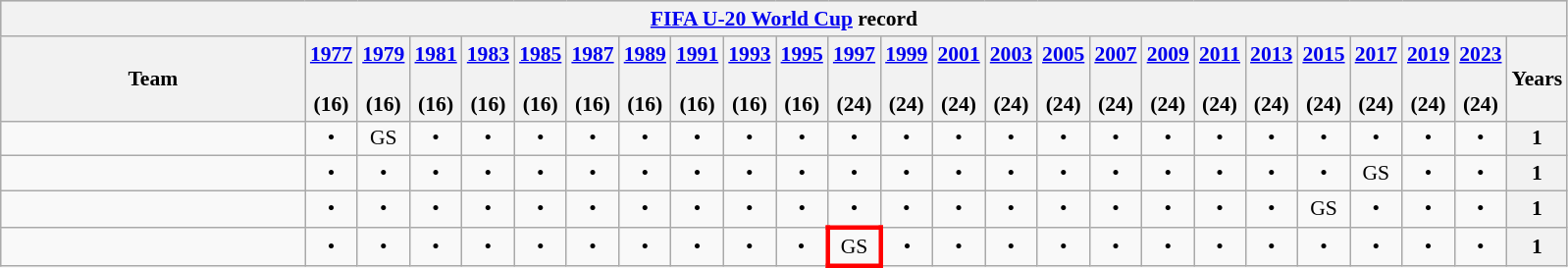<table class="wikitable" style="text-align:center; font-size:90%">
<tr style="background:#cccccc;" align=center>
<th colspan=25><a href='#'>FIFA U-20 World Cup</a> record</th>
</tr>
<tr>
<th width=200>Team</th>
<th><a href='#'>1977</a><br><br>(16)</th>
<th><a href='#'>1979</a><br><br>(16)</th>
<th><a href='#'>1981</a><br><br>(16)</th>
<th><a href='#'>1983</a><br><br>(16)</th>
<th><a href='#'>1985</a><br><br>(16)</th>
<th><a href='#'>1987</a><br><br>(16)</th>
<th><a href='#'>1989</a><br><br>(16)</th>
<th><a href='#'>1991</a><br><br>(16)</th>
<th><a href='#'>1993</a><br><br>(16)</th>
<th><a href='#'>1995</a><br><br>(16)</th>
<th><a href='#'>1997</a><br><br>(24)</th>
<th><a href='#'>1999</a><br><br>(24)</th>
<th><a href='#'>2001</a><br><br>(24)</th>
<th><a href='#'>2003</a><br><br>(24)</th>
<th><a href='#'>2005</a><br><br>(24)</th>
<th><a href='#'>2007</a><br><br>(24)</th>
<th><a href='#'>2009</a><br><br>(24)</th>
<th><a href='#'>2011</a><br><br>(24)</th>
<th><a href='#'>2013</a><br><br>(24)</th>
<th><a href='#'>2015</a><br><br>(24)</th>
<th><a href='#'>2017</a><br><br>(24)</th>
<th><a href='#'>2019</a><br><br>(24)</th>
<th><a href='#'>2023</a><br><br>(24)</th>
<th>Years</th>
</tr>
<tr>
<td align=left></td>
<td>•</td>
<td>GS</td>
<td>•</td>
<td>•</td>
<td>•</td>
<td>•</td>
<td>•</td>
<td>•</td>
<td>•</td>
<td>•</td>
<td>•</td>
<td>•</td>
<td>•</td>
<td>•</td>
<td>•</td>
<td>•</td>
<td>•</td>
<td>•</td>
<td>•</td>
<td>•</td>
<td>•</td>
<td>•</td>
<td>•</td>
<th>1</th>
</tr>
<tr>
<td align=left></td>
<td>•</td>
<td>•</td>
<td>•</td>
<td>•</td>
<td>•</td>
<td>•</td>
<td>•</td>
<td>•</td>
<td>•</td>
<td>•</td>
<td>•</td>
<td>•</td>
<td>•</td>
<td>•</td>
<td>•</td>
<td>•</td>
<td>•</td>
<td>•</td>
<td>•</td>
<td>•</td>
<td>GS</td>
<td>•</td>
<td>•</td>
<th>1</th>
</tr>
<tr>
<td align=left></td>
<td>•</td>
<td>•</td>
<td>•</td>
<td>•</td>
<td>•</td>
<td>•</td>
<td>•</td>
<td>•</td>
<td>•</td>
<td>•</td>
<td>•</td>
<td>•</td>
<td>•</td>
<td>•</td>
<td>•</td>
<td>•</td>
<td>•</td>
<td>•</td>
<td>•</td>
<td>GS</td>
<td>•</td>
<td>•</td>
<td>•</td>
<th>1</th>
</tr>
<tr>
<td align=left></td>
<td>•</td>
<td>•</td>
<td>•</td>
<td>•</td>
<td>•</td>
<td>•</td>
<td>•</td>
<td>•</td>
<td>•</td>
<td>•</td>
<td style="border:3px solid red">GS</td>
<td>•</td>
<td>•</td>
<td>•</td>
<td>•</td>
<td>•</td>
<td>•</td>
<td>•</td>
<td>•</td>
<td>•</td>
<td>•</td>
<td>•</td>
<td>•</td>
<th>1</th>
</tr>
</table>
